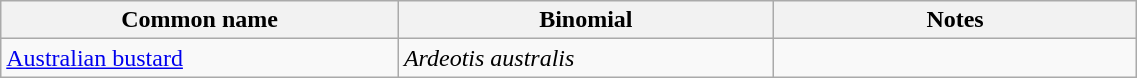<table style="width:60%;" class="wikitable">
<tr>
<th width=35%>Common name</th>
<th width=33%>Binomial</th>
<th width=32%>Notes</th>
</tr>
<tr>
<td><a href='#'>Australian bustard</a></td>
<td><em>Ardeotis australis</em></td>
<td></td>
</tr>
</table>
